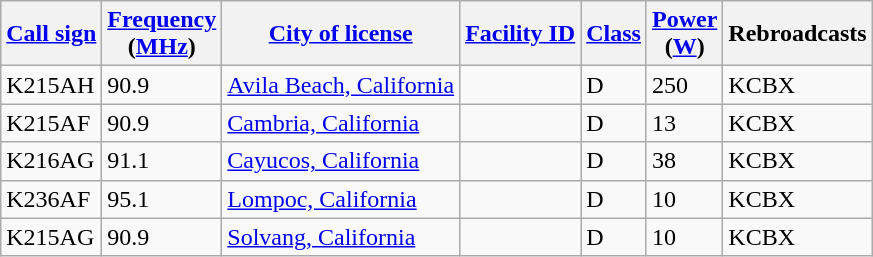<table class="wikitable sortable">
<tr>
<th><a href='#'>Call sign</a></th>
<th data-sort-type="number"><a href='#'>Frequency</a><br>(<a href='#'>MHz</a>)</th>
<th><a href='#'>City of license</a></th>
<th data-sort-type="number"><a href='#'>Facility ID</a></th>
<th><a href='#'>Class</a></th>
<th data-sort-type="number"><a href='#'>Power</a><br>(<a href='#'>W</a>)</th>
<th>Rebroadcasts</th>
</tr>
<tr>
<td>K215AH</td>
<td>90.9</td>
<td><a href='#'>Avila Beach, California</a></td>
<td></td>
<td>D</td>
<td>250</td>
<td>KCBX</td>
</tr>
<tr>
<td>K215AF</td>
<td>90.9</td>
<td><a href='#'>Cambria, California</a></td>
<td></td>
<td>D</td>
<td>13</td>
<td>KCBX</td>
</tr>
<tr>
<td>K216AG</td>
<td>91.1</td>
<td><a href='#'>Cayucos, California</a></td>
<td></td>
<td>D</td>
<td>38</td>
<td>KCBX</td>
</tr>
<tr>
<td>K236AF</td>
<td>95.1</td>
<td><a href='#'>Lompoc, California</a></td>
<td></td>
<td>D</td>
<td>10</td>
<td>KCBX</td>
</tr>
<tr>
<td>K215AG</td>
<td>90.9</td>
<td><a href='#'>Solvang, California</a></td>
<td></td>
<td>D</td>
<td>10</td>
<td>KCBX</td>
</tr>
</table>
